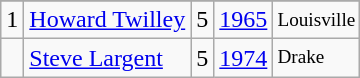<table class="wikitable">
<tr>
</tr>
<tr>
<td>1</td>
<td><a href='#'>Howard Twilley</a></td>
<td>5</td>
<td><a href='#'>1965</a></td>
<td style="font-size:80%;">Louisville</td>
</tr>
<tr>
<td></td>
<td><a href='#'>Steve Largent</a></td>
<td>5</td>
<td><a href='#'>1974</a></td>
<td style="font-size:80%;">Drake</td>
</tr>
</table>
